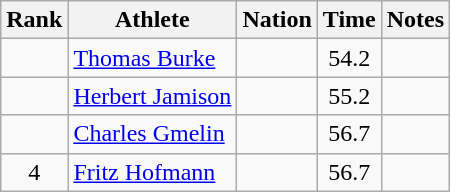<table class="wikitable sortable" style="text-align:center">
<tr>
<th>Rank</th>
<th>Athlete</th>
<th>Nation</th>
<th>Time</th>
<th>Notes</th>
</tr>
<tr>
<td></td>
<td align=left><a href='#'>Thomas Burke</a></td>
<td align=left></td>
<td>54.2</td>
<td></td>
</tr>
<tr>
<td></td>
<td align=left><a href='#'>Herbert Jamison</a></td>
<td align=left></td>
<td>55.2</td>
<td></td>
</tr>
<tr>
<td></td>
<td align=left><a href='#'>Charles Gmelin</a></td>
<td align=left></td>
<td>56.7</td>
<td></td>
</tr>
<tr>
<td>4</td>
<td align=left><a href='#'>Fritz Hofmann</a></td>
<td align=left></td>
<td>56.7</td>
<td></td>
</tr>
</table>
